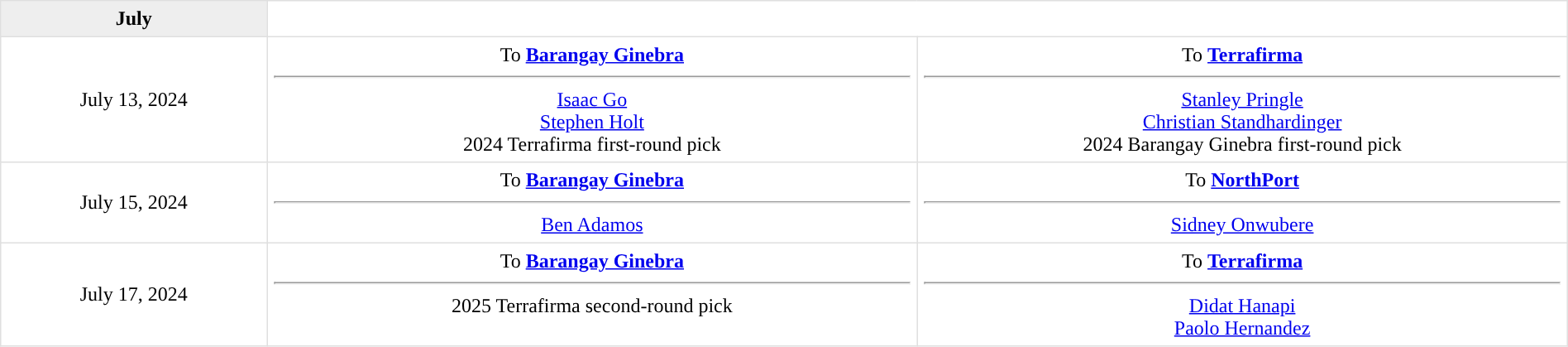<table border=1 style="border-collapse:collapse; text-align: center; width: 100%" bordercolor="#DFDFDF"  cellpadding="5">
<tr bgcolor="eeeeee">
<th>July</th>
</tr>
<tr>
<td style="width:12%">July 13, 2024</td>
<td style="width:29.3%" valign="top">To <strong><a href='#'>Barangay Ginebra</a></strong><hr><a href='#'>Isaac Go</a><br><a href='#'>Stephen Holt</a><br>2024 Terrafirma first-round pick</td>
<td style="width:29.3%" valign="top">To <strong><a href='#'>Terrafirma</a></strong><hr><a href='#'>Stanley Pringle</a><br><a href='#'>Christian Standhardinger</a><br>2024 Barangay Ginebra first-round pick</td>
</tr>
<tr>
<td style="width:12%">July 15, 2024</td>
<td style="width:29.3%" valign="top">To <strong><a href='#'>Barangay Ginebra</a></strong><hr><a href='#'>Ben Adamos</a></td>
<td style="width:29.3%" valign="top">To <strong><a href='#'>NorthPort</a></strong><hr><a href='#'>Sidney Onwubere</a></td>
</tr>
<tr>
<td style="width:12%">July 17, 2024</td>
<td style="width:29.3%" valign="top">To <strong><a href='#'>Barangay Ginebra</a></strong><hr>2025 Terrafirma second-round pick</td>
<td style="width:29.3%" valign="top">To <strong><a href='#'>Terrafirma</a></strong><hr><a href='#'>Didat Hanapi</a><br><a href='#'>Paolo Hernandez</a></td>
</tr>
</table>
